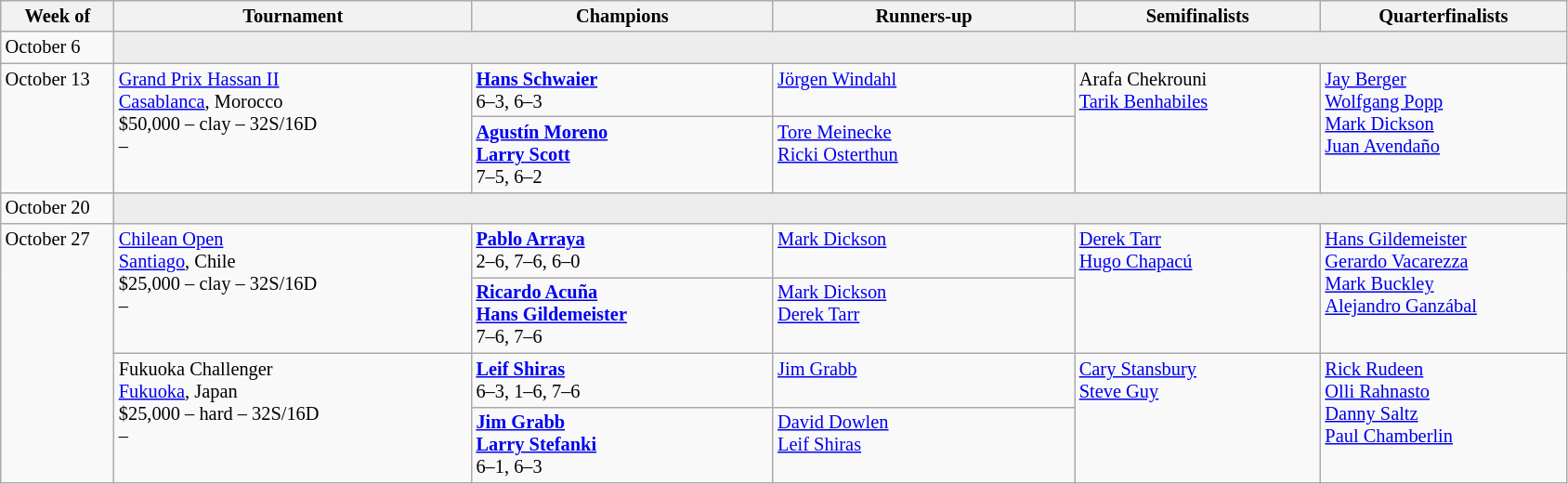<table class="wikitable" style="font-size:85%;">
<tr>
<th width="75">Week of</th>
<th width="250">Tournament</th>
<th width="210">Champions</th>
<th width="210">Runners-up</th>
<th width="170">Semifinalists</th>
<th width="170">Quarterfinalists</th>
</tr>
<tr valign="top">
<td rowspan="1">October 6</td>
<td colspan="5" bgcolor="#ededed"></td>
</tr>
<tr valign="top">
<td rowspan="2">October 13</td>
<td rowspan="2"><a href='#'>Grand Prix Hassan II</a><br><a href='#'>Casablanca</a>, Morocco<br>$50,000 – clay – 32S/16D<br>  – </td>
<td> <strong><a href='#'>Hans Schwaier</a></strong> <br>6–3, 6–3</td>
<td> <a href='#'>Jörgen Windahl</a></td>
<td rowspan="2"> Arafa Chekrouni <br>  <a href='#'>Tarik Benhabiles</a></td>
<td rowspan="2"> <a href='#'>Jay Berger</a> <br>  <a href='#'>Wolfgang Popp</a> <br> <a href='#'>Mark Dickson</a> <br>  <a href='#'>Juan Avendaño</a></td>
</tr>
<tr valign="top">
<td> <strong><a href='#'>Agustín Moreno</a></strong> <br> <strong><a href='#'>Larry Scott</a></strong><br>7–5, 6–2</td>
<td> <a href='#'>Tore Meinecke</a> <br> <a href='#'>Ricki Osterthun</a></td>
</tr>
<tr valign="top">
<td rowspan="1">October 20</td>
<td colspan="5" bgcolor="#ededed"></td>
</tr>
<tr valign="top">
<td rowspan="4">October 27</td>
<td rowspan="2"><a href='#'>Chilean Open</a><br><a href='#'>Santiago</a>, Chile<br>$25,000 – clay – 32S/16D<br>  – </td>
<td> <strong><a href='#'>Pablo Arraya</a></strong> <br>2–6, 7–6, 6–0</td>
<td> <a href='#'>Mark Dickson</a></td>
<td rowspan="2"> <a href='#'>Derek Tarr</a> <br>  <a href='#'>Hugo Chapacú</a></td>
<td rowspan="2"> <a href='#'>Hans Gildemeister</a> <br>  <a href='#'>Gerardo Vacarezza</a> <br> <a href='#'>Mark Buckley</a> <br>  <a href='#'>Alejandro Ganzábal</a></td>
</tr>
<tr valign="top">
<td> <strong><a href='#'>Ricardo Acuña</a></strong> <br> <strong><a href='#'>Hans Gildemeister</a></strong><br>7–6, 7–6</td>
<td> <a href='#'>Mark Dickson</a> <br> <a href='#'>Derek Tarr</a></td>
</tr>
<tr valign="top">
<td rowspan="2">Fukuoka Challenger<br><a href='#'>Fukuoka</a>, Japan<br>$25,000 – hard – 32S/16D<br>  – </td>
<td> <strong><a href='#'>Leif Shiras</a></strong> <br>6–3, 1–6, 7–6</td>
<td> <a href='#'>Jim Grabb</a></td>
<td rowspan="2"> <a href='#'>Cary Stansbury</a> <br>  <a href='#'>Steve Guy</a></td>
<td rowspan="2"> <a href='#'>Rick Rudeen</a> <br>  <a href='#'>Olli Rahnasto</a> <br> <a href='#'>Danny Saltz</a> <br>  <a href='#'>Paul Chamberlin</a></td>
</tr>
<tr valign="top">
<td> <strong><a href='#'>Jim Grabb</a></strong> <br> <strong><a href='#'>Larry Stefanki</a></strong><br>6–1, 6–3</td>
<td> <a href='#'>David Dowlen</a> <br> <a href='#'>Leif Shiras</a></td>
</tr>
</table>
